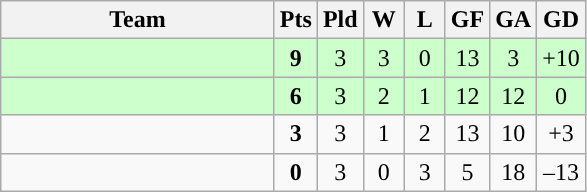<table class="wikitable" style="text-align:center;">
<tr>
<th width=175>Team</th>
<th width=20 abbr="Points">Pts</th>
<th width=20 abbr="Played">Pld</th>
<th width=20 abbr="Won">W</th>
<th width=20 abbr="Lost">L</th>
<th width=20 abbr="Goals for">GF</th>
<th width=20 abbr="Goals against">GA</th>
<th width=20 abbr="Goal difference">GD</th>
</tr>
<tr style="background:#ccffcc;">
<td style="text-align:left;"></td>
<td><strong>9</strong></td>
<td>3</td>
<td>3</td>
<td>0</td>
<td>13</td>
<td>3</td>
<td>+10</td>
</tr>
<tr style="background:#ccffcc;">
<td style="text-align:left;"></td>
<td><strong>6</strong></td>
<td>3</td>
<td>2</td>
<td>1</td>
<td>12</td>
<td>12</td>
<td>0</td>
</tr>
<tr align=center style="background:">
<td style="text-align:left;"></td>
<td><strong>3</strong></td>
<td>3</td>
<td>1</td>
<td>2</td>
<td>13</td>
<td>10</td>
<td>+3</td>
</tr>
<tr align=center style="background:">
<td style="text-align:left;"></td>
<td><strong>0</strong></td>
<td>3</td>
<td>0</td>
<td>3</td>
<td>5</td>
<td>18</td>
<td>–13</td>
</tr>
</table>
